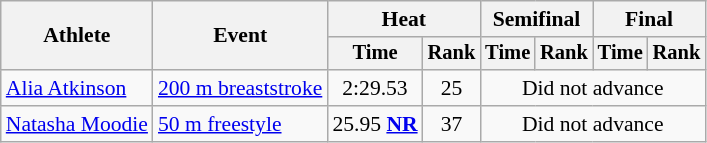<table class=wikitable style="font-size:90%">
<tr>
<th rowspan="2">Athlete</th>
<th rowspan="2">Event</th>
<th colspan="2">Heat</th>
<th colspan="2">Semifinal</th>
<th colspan="2">Final</th>
</tr>
<tr style="font-size:95%">
<th>Time</th>
<th>Rank</th>
<th>Time</th>
<th>Rank</th>
<th>Time</th>
<th>Rank</th>
</tr>
<tr align=center>
<td align=left><a href='#'>Alia Atkinson</a></td>
<td align=left><a href='#'>200 m breaststroke</a></td>
<td>2:29.53</td>
<td>25</td>
<td colspan=4>Did not advance</td>
</tr>
<tr align=center>
<td align=left><a href='#'>Natasha Moodie</a></td>
<td align=left><a href='#'>50 m freestyle</a></td>
<td>25.95 <strong><a href='#'>NR</a></strong></td>
<td>37</td>
<td colspan=4>Did not advance</td>
</tr>
</table>
